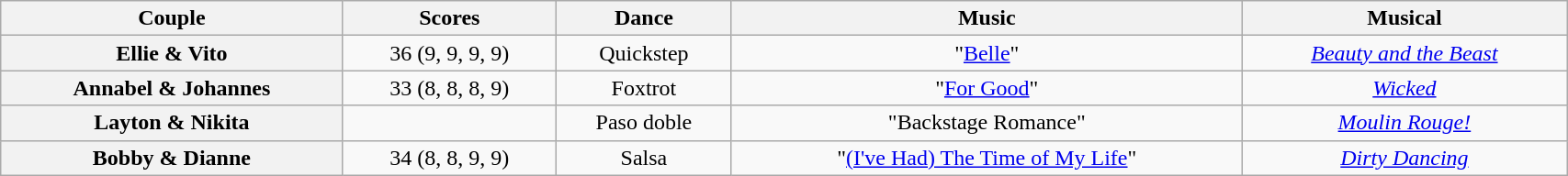<table class="wikitable sortable" style="text-align:center; width: 90%">
<tr>
<th scope="col">Couple</th>
<th scope="col">Scores</th>
<th scope="col" class="unsortable">Dance</th>
<th scope="col" class="unsortable">Music</th>
<th scope="col" class="unsortable">Musical</th>
</tr>
<tr>
<th scope="row">Ellie & Vito</th>
<td>36 (9, 9, 9, 9)</td>
<td>Quickstep</td>
<td>"<a href='#'>Belle</a>"</td>
<td><em><a href='#'>Beauty and the Beast</a></em></td>
</tr>
<tr>
<th scope="row">Annabel & Johannes</th>
<td>33 (8, 8, 8, 9)</td>
<td>Foxtrot</td>
<td>"<a href='#'>For Good</a>"</td>
<td><em><a href='#'>Wicked</a></em></td>
</tr>
<tr>
<th scope="row">Layton & Nikita</th>
<td></td>
<td>Paso doble</td>
<td>"Backstage Romance"</td>
<td><em><a href='#'>Moulin Rouge!</a></em></td>
</tr>
<tr>
<th scope="row">Bobby & Dianne</th>
<td>34 (8, 8, 9, 9)</td>
<td>Salsa</td>
<td>"<a href='#'>(I've Had) The Time of My Life</a>"</td>
<td><em><a href='#'>Dirty Dancing</a></em></td>
</tr>
</table>
